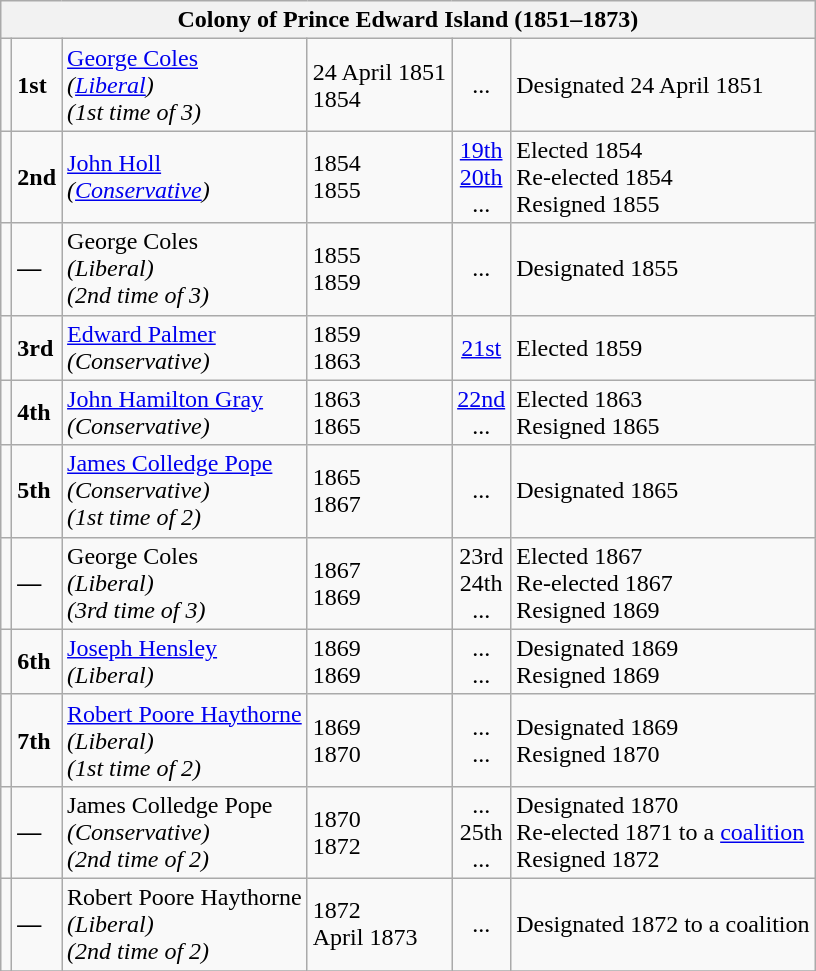<table class="wikitable">
<tr>
<th colspan="7">Colony of Prince Edward Island (1851–1873)</th>
</tr>
<tr>
<td></td>
<td><strong>1st</strong></td>
<td><a href='#'>George Coles</a><br><em>(<a href='#'>Liberal</a>)</em><br><em>(1st time of 3)</em></td>
<td>24 April 1851<br>1854</td>
<td align="center">...</td>
<td>Designated 24 April 1851</td>
</tr>
<tr>
<td></td>
<td><strong>2nd</strong></td>
<td><a href='#'>John Holl</a><br><em>(<a href='#'>Conservative</a>)</em></td>
<td>1854<br>1855</td>
<td align="center"><a href='#'>19th</a><br><a href='#'>20th</a><br>...</td>
<td>Elected 1854<br>Re-elected 1854<br>Resigned 1855</td>
</tr>
<tr>
<td></td>
<td><strong>—</strong></td>
<td>George Coles<br><em>(Liberal)</em><br><em>(2nd time of 3)</em></td>
<td>1855<br>1859</td>
<td align="center">...</td>
<td>Designated 1855</td>
</tr>
<tr>
<td></td>
<td><strong>3rd</strong></td>
<td><a href='#'>Edward Palmer</a><br><em>(Conservative)</em></td>
<td>1859<br>1863</td>
<td align="center"><a href='#'>21st</a></td>
<td>Elected 1859</td>
</tr>
<tr>
<td></td>
<td><strong>4th</strong></td>
<td><a href='#'>John Hamilton Gray</a><br><em>(Conservative)</em></td>
<td>1863<br>1865</td>
<td align="center"><a href='#'>22nd</a><br>...</td>
<td>Elected 1863<br>Resigned 1865</td>
</tr>
<tr>
<td></td>
<td><strong>5th</strong></td>
<td><a href='#'>James Colledge Pope</a><br><em>(Conservative)</em><br><em>(1st time of 2)</em></td>
<td>1865<br>1867</td>
<td align="center">...</td>
<td>Designated 1865</td>
</tr>
<tr>
<td></td>
<td><strong>—</strong></td>
<td>George Coles<br><em>(Liberal)</em><br><em>(3rd time of 3)</em></td>
<td>1867<br>1869</td>
<td align="center">23rd<br>24th<br>...</td>
<td>Elected 1867<br>Re-elected 1867<br>Resigned 1869</td>
</tr>
<tr>
<td></td>
<td><strong>6th</strong></td>
<td><a href='#'>Joseph Hensley</a><br><em>(Liberal)</em></td>
<td>1869<br>1869</td>
<td align="center">...<br>...</td>
<td>Designated 1869<br>Resigned 1869</td>
</tr>
<tr>
<td></td>
<td><strong>7th</strong></td>
<td><a href='#'>Robert Poore Haythorne</a><br><em>(Liberal)</em><br><em>(1st time of 2)</em></td>
<td>1869<br>1870</td>
<td align="center">...<br>...</td>
<td>Designated 1869<br>Resigned 1870</td>
</tr>
<tr>
<td></td>
<td><strong>—</strong></td>
<td>James Colledge Pope<br><em>(Conservative)</em><br><em>(2nd time of 2)</em></td>
<td>1870<br>1872</td>
<td align="center">...<br>25th<br>...</td>
<td>Designated 1870<br>Re-elected 1871 to a <a href='#'>coalition</a><br>Resigned 1872</td>
</tr>
<tr>
<td></td>
<td><strong>—</strong></td>
<td>Robert Poore Haythorne<br><em>(Liberal)</em><br><em>(2nd time of 2)</em></td>
<td>1872<br>April 1873</td>
<td align="center">...</td>
<td>Designated 1872 to a coalition</td>
</tr>
<tr>
</tr>
</table>
